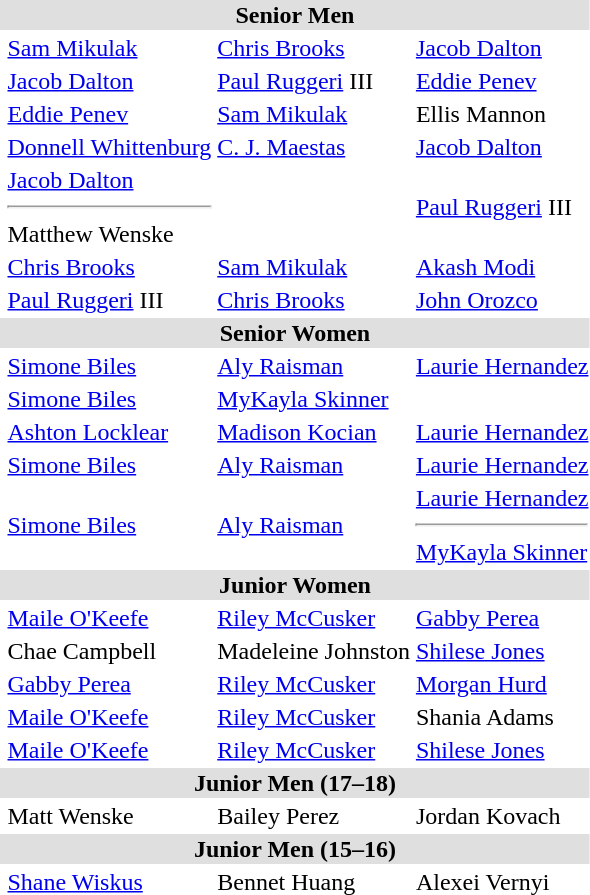<table>
<tr style="background:#dfdfdf;">
<td colspan="4" style="text-align:center;"><strong>Senior Men</strong></td>
</tr>
<tr>
<th scope=row style="text-align:left"></th>
<td><a href='#'>Sam Mikulak</a></td>
<td><a href='#'>Chris Brooks</a></td>
<td><a href='#'>Jacob Dalton</a></td>
</tr>
<tr>
<th scope=row style="text-align:left"></th>
<td><a href='#'>Jacob Dalton</a></td>
<td><a href='#'>Paul Ruggeri</a> III</td>
<td><a href='#'>Eddie Penev</a></td>
</tr>
<tr>
<th scope=row style="text-align:left"></th>
<td><a href='#'>Eddie Penev</a></td>
<td><a href='#'>Sam Mikulak</a></td>
<td>Ellis Mannon</td>
</tr>
<tr>
<th scope=row style="text-align:left"></th>
<td><a href='#'>Donnell Whittenburg</a></td>
<td><a href='#'>C. J. Maestas</a></td>
<td><a href='#'>Jacob Dalton</a></td>
</tr>
<tr>
<th scope=row style="text-align:left"></th>
<td><a href='#'>Jacob Dalton</a><hr>Matthew Wenske</td>
<td></td>
<td><a href='#'>Paul Ruggeri</a> III</td>
</tr>
<tr>
<th scope=row style="text-align:left"></th>
<td><a href='#'>Chris Brooks</a></td>
<td><a href='#'>Sam Mikulak</a></td>
<td><a href='#'>Akash Modi</a></td>
</tr>
<tr>
<th scope=row style="text-align:left"></th>
<td><a href='#'>Paul Ruggeri</a> III</td>
<td><a href='#'>Chris Brooks</a></td>
<td><a href='#'>John Orozco</a></td>
</tr>
<tr style="background:#dfdfdf;">
<td colspan="4" style="text-align:center;"><strong>Senior Women</strong></td>
</tr>
<tr>
<th scope=row style="text-align:left"></th>
<td><a href='#'>Simone Biles</a></td>
<td><a href='#'>Aly Raisman</a></td>
<td><a href='#'>Laurie Hernandez</a></td>
</tr>
<tr>
<th scope=row style="text-align:left"></th>
<td><a href='#'>Simone Biles</a></td>
<td><a href='#'>MyKayla Skinner</a></td>
<td></td>
</tr>
<tr>
<th scope=row style="text-align:left"></th>
<td><a href='#'>Ashton Locklear</a></td>
<td><a href='#'>Madison Kocian</a></td>
<td><a href='#'>Laurie Hernandez</a></td>
</tr>
<tr>
<th scope=row style="text-align:left"></th>
<td><a href='#'>Simone Biles</a></td>
<td><a href='#'>Aly Raisman</a></td>
<td><a href='#'>Laurie Hernandez</a></td>
</tr>
<tr>
<th scope=row style="text-align:left"></th>
<td><a href='#'>Simone Biles</a></td>
<td><a href='#'>Aly Raisman</a></td>
<td><a href='#'>Laurie Hernandez</a><hr><a href='#'>MyKayla&nbsp;Skinner</a></td>
</tr>
<tr style="background:#dfdfdf;">
<td colspan="4" style="text-align:center;"><strong>Junior Women</strong></td>
</tr>
<tr>
<th scope=row style="text-align:left"></th>
<td><a href='#'>Maile O'Keefe</a></td>
<td><a href='#'>Riley McCusker</a></td>
<td><a href='#'>Gabby Perea</a></td>
</tr>
<tr>
<th scope=row style="text-align:left"></th>
<td>Chae Campbell</td>
<td>Madeleine Johnston</td>
<td><a href='#'>Shilese Jones</a></td>
</tr>
<tr>
<th scope=row style="text-align:left"></th>
<td><a href='#'>Gabby Perea</a></td>
<td><a href='#'>Riley McCusker</a></td>
<td><a href='#'>Morgan Hurd</a></td>
</tr>
<tr>
<th scope=row style="text-align:left"></th>
<td><a href='#'>Maile O'Keefe</a></td>
<td><a href='#'>Riley McCusker</a></td>
<td>Shania Adams</td>
</tr>
<tr>
<th scope=row style="text-align:left"></th>
<td><a href='#'>Maile O'Keefe</a></td>
<td><a href='#'>Riley McCusker</a></td>
<td><a href='#'>Shilese Jones</a></td>
</tr>
<tr style="background:#dfdfdf;">
<td colspan="4" style="text-align:center;"><strong>Junior Men (17–18)</strong></td>
</tr>
<tr>
<th scope=row style="text-align:left"></th>
<td>Matt Wenske</td>
<td>Bailey Perez</td>
<td>Jordan Kovach</td>
</tr>
<tr style="background:#dfdfdf;">
<td colspan="4" style="text-align:center;"><strong>Junior Men (15–16)</strong></td>
</tr>
<tr>
<th scope=row style="text-align:left"></th>
<td><a href='#'>Shane Wiskus</a></td>
<td>Bennet Huang</td>
<td>Alexei Vernyi</td>
</tr>
</table>
